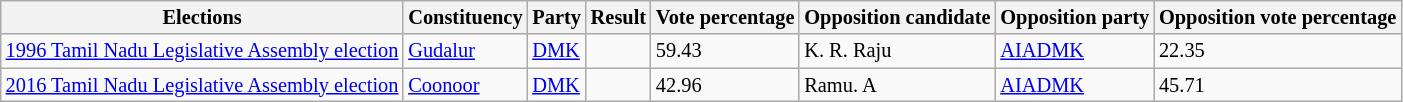<table class="sortable wikitable"style="font-size: 85%">
<tr>
<th>Elections</th>
<th>Constituency</th>
<th>Party</th>
<th>Result</th>
<th>Vote percentage</th>
<th>Opposition candidate</th>
<th>Opposition party</th>
<th>Opposition vote percentage</th>
</tr>
<tr>
<td><a href='#'>1996 Tamil Nadu Legislative Assembly election</a></td>
<td><a href='#'>Gudalur</a></td>
<td><a href='#'>DMK</a></td>
<td></td>
<td>59.43</td>
<td>K. R. Raju</td>
<td><a href='#'>AIADMK</a></td>
<td>22.35</td>
</tr>
<tr>
<td><a href='#'>2016 Tamil Nadu Legislative Assembly election</a></td>
<td><a href='#'>Coonoor</a></td>
<td><a href='#'>DMK</a></td>
<td></td>
<td>42.96</td>
<td>Ramu. A</td>
<td><a href='#'>AIADMK</a></td>
<td>45.71</td>
</tr>
</table>
